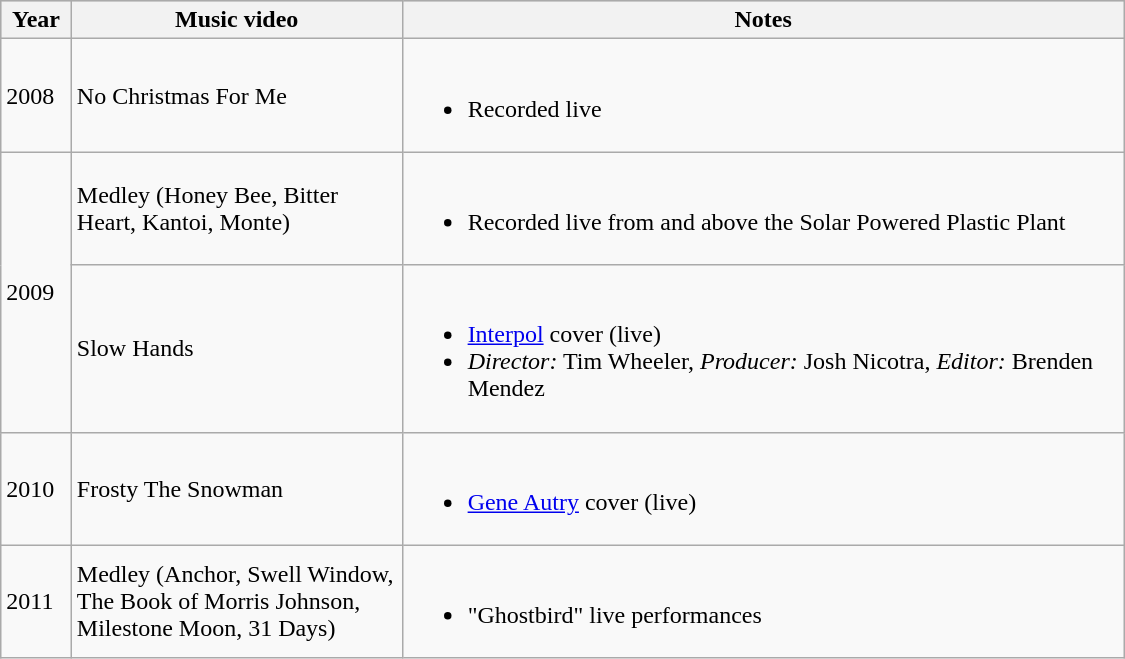<table class="wikitable" width="750">
<tr style="background:#ccc; text-align:center;">
<th width="40">Year</th>
<th width="220">Music video</th>
<th width="490">Notes</th>
</tr>
<tr>
<td rowspan="1">2008</td>
<td>No Christmas For Me</td>
<td><br><ul><li>Recorded live</li></ul></td>
</tr>
<tr>
<td rowspan="2">2009</td>
<td>Medley (Honey Bee, Bitter Heart, Kantoi, Monte)</td>
<td><br><ul><li>Recorded live from and above the Solar Powered Plastic Plant</li></ul></td>
</tr>
<tr>
<td>Slow Hands</td>
<td><br><ul><li><a href='#'>Interpol</a> cover (live)</li><li><em>Director:</em> Tim Wheeler, <em>Producer:</em> Josh Nicotra, <em>Editor:</em> Brenden Mendez</li></ul></td>
</tr>
<tr>
<td rowspan="1">2010</td>
<td>Frosty The Snowman</td>
<td><br><ul><li><a href='#'>Gene Autry</a> cover (live)</li></ul></td>
</tr>
<tr>
<td rowspan="1">2011</td>
<td>Medley (Anchor, Swell Window, The Book of Morris Johnson, Milestone Moon, 31 Days)</td>
<td><br><ul><li>"Ghostbird" live performances</li></ul></td>
</tr>
</table>
